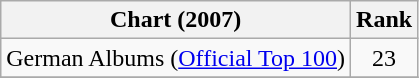<table class="wikitable sortable">
<tr>
<th>Chart (2007)</th>
<th>Rank</th>
</tr>
<tr>
<td>German Albums (<a href='#'>Official Top 100</a>)</td>
<td style="text-align:center;">23</td>
</tr>
<tr>
</tr>
</table>
